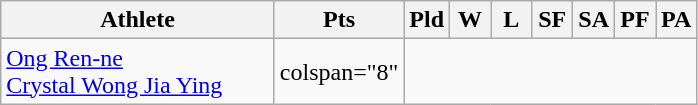<table class=wikitable style="text-align:center">
<tr>
<th width="175">Athlete</th>
<th width="20">Pts</th>
<th width="20">Pld</th>
<th width="20">W</th>
<th width="20">L</th>
<th width="20">SF</th>
<th width="20">SA</th>
<th width="20">PF</th>
<th width="20">PA</th>
</tr>
<tr>
<td style="text-align:left"> <a href='#'>Ong Ren-ne</a> <br>  <a href='#'>Crystal Wong Jia Ying</a></td>
<td>colspan="8" </td>
</tr>
</table>
